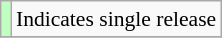<table class="wikitable" style="font-size:90%;">
<tr>
<td style="background-color:#BFFFC0"></td>
<td>Indicates single release</td>
</tr>
<tr>
</tr>
</table>
